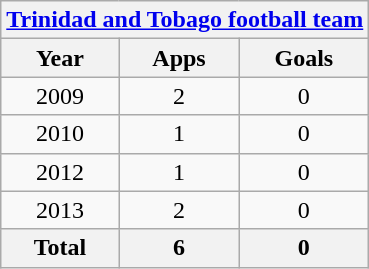<table class="wikitable" style="text-align:center">
<tr>
<th colspan=3><a href='#'>Trinidad and Tobago football team</a></th>
</tr>
<tr>
<th>Year</th>
<th>Apps</th>
<th>Goals</th>
</tr>
<tr>
<td>2009</td>
<td>2</td>
<td>0</td>
</tr>
<tr>
<td>2010</td>
<td>1</td>
<td>0</td>
</tr>
<tr>
<td>2012</td>
<td>1</td>
<td>0</td>
</tr>
<tr>
<td>2013</td>
<td>2</td>
<td>0</td>
</tr>
<tr>
<th>Total</th>
<th>6</th>
<th>0</th>
</tr>
</table>
